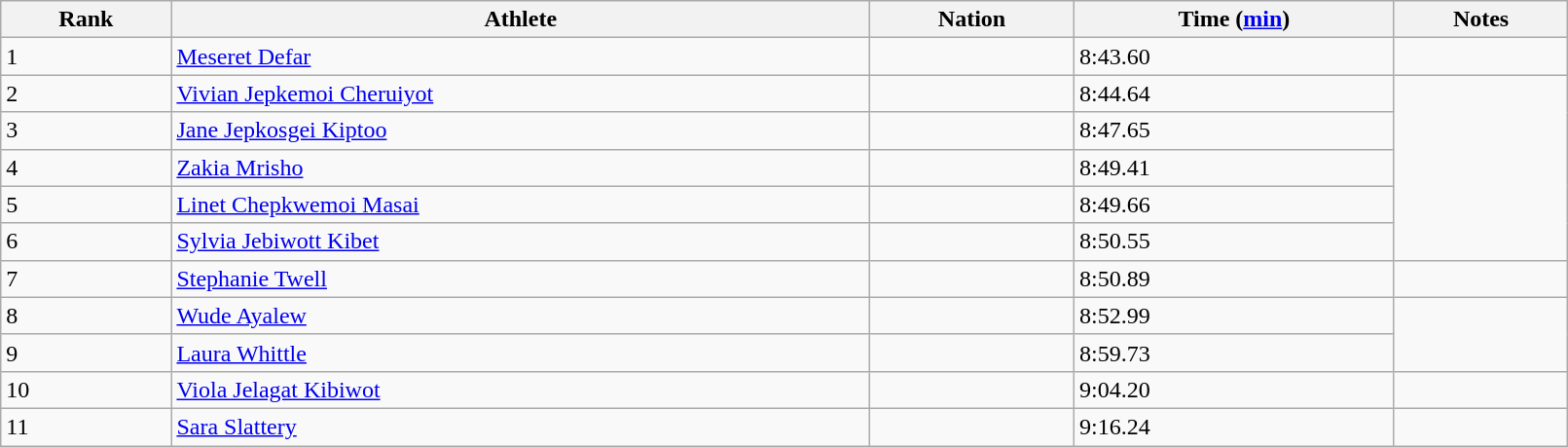<table class="wikitable" style="text=align:center;" width=85%>
<tr>
<th>Rank</th>
<th>Athlete</th>
<th>Nation</th>
<th>Time (<a href='#'>min</a>)</th>
<th>Notes</th>
</tr>
<tr>
<td>1</td>
<td><a href='#'>Meseret Defar</a></td>
<td></td>
<td>8:43.60</td>
<td></td>
</tr>
<tr>
<td>2</td>
<td><a href='#'>Vivian Jepkemoi Cheruiyot</a></td>
<td></td>
<td>8:44.64</td>
</tr>
<tr>
<td>3</td>
<td><a href='#'>Jane Jepkosgei Kiptoo</a></td>
<td></td>
<td>8:47.65</td>
</tr>
<tr>
<td>4</td>
<td><a href='#'>Zakia Mrisho</a></td>
<td></td>
<td>8:49.41</td>
</tr>
<tr>
<td>5</td>
<td><a href='#'>Linet Chepkwemoi Masai</a></td>
<td></td>
<td>8:49.66</td>
</tr>
<tr>
<td>6</td>
<td><a href='#'>Sylvia Jebiwott Kibet</a></td>
<td></td>
<td>8:50.55</td>
</tr>
<tr>
<td>7</td>
<td><a href='#'>Stephanie Twell</a></td>
<td></td>
<td>8:50.89</td>
<td></td>
</tr>
<tr>
<td>8</td>
<td><a href='#'>Wude Ayalew</a></td>
<td></td>
<td>8:52.99</td>
</tr>
<tr>
<td>9</td>
<td><a href='#'>Laura Whittle</a></td>
<td></td>
<td>8:59.73</td>
</tr>
<tr>
<td>10</td>
<td><a href='#'>Viola Jelagat Kibiwot</a></td>
<td></td>
<td>9:04.20</td>
<td></td>
</tr>
<tr>
<td>11</td>
<td><a href='#'>Sara Slattery</a></td>
<td></td>
<td>9:16.24</td>
</tr>
</table>
